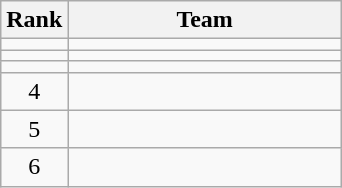<table class="wikitable" style="text-align:center;">
<tr>
<th>Rank</th>
<th width=175>Team</th>
</tr>
<tr>
<td></td>
<td align=left></td>
</tr>
<tr>
<td></td>
<td align=left></td>
</tr>
<tr>
<td></td>
<td align=left></td>
</tr>
<tr>
<td>4</td>
<td align=left></td>
</tr>
<tr>
<td>5</td>
<td align=left></td>
</tr>
<tr>
<td>6</td>
<td align=left></td>
</tr>
</table>
